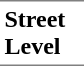<table border=0 cellspacing=0 cellpadding=3>
<tr>
<td style="border-bottom:solid 1px gray;border-top:solid 1px gray;" width=50 valign=top><strong>Street Level</strong></td>
</tr>
</table>
